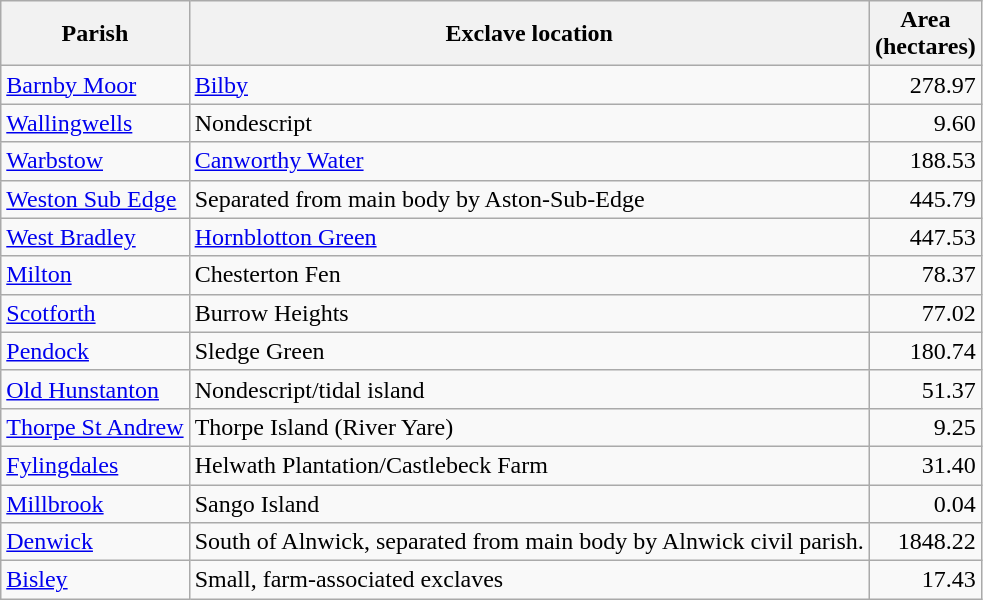<table class="wikitable">
<tr>
<th>Parish</th>
<th>Exclave location</th>
<th>Area<br>(hectares)</th>
</tr>
<tr>
<td><a href='#'>Barnby Moor</a></td>
<td><a href='#'>Bilby</a></td>
<td align=right>278.97</td>
</tr>
<tr>
<td><a href='#'>Wallingwells</a></td>
<td>Nondescript</td>
<td align=right>9.60</td>
</tr>
<tr>
<td><a href='#'>Warbstow</a></td>
<td><a href='#'>Canworthy Water</a></td>
<td align=right>188.53</td>
</tr>
<tr>
<td><a href='#'>Weston Sub Edge</a></td>
<td>Separated from main body by Aston-Sub-Edge</td>
<td align=right>445.79</td>
</tr>
<tr>
<td><a href='#'>West Bradley</a></td>
<td><a href='#'>Hornblotton Green</a></td>
<td align=right>447.53</td>
</tr>
<tr>
<td><a href='#'>Milton</a></td>
<td>Chesterton Fen</td>
<td align=right>78.37</td>
</tr>
<tr>
<td><a href='#'>Scotforth</a></td>
<td>Burrow Heights</td>
<td align=right>77.02</td>
</tr>
<tr>
<td><a href='#'>Pendock</a></td>
<td>Sledge Green</td>
<td align=right>180.74</td>
</tr>
<tr>
<td><a href='#'>Old Hunstanton</a></td>
<td>Nondescript/tidal island</td>
<td align=right>51.37</td>
</tr>
<tr>
<td><a href='#'>Thorpe St Andrew</a></td>
<td>Thorpe Island (River Yare)</td>
<td align=right>9.25</td>
</tr>
<tr>
<td><a href='#'>Fylingdales</a></td>
<td>Helwath Plantation/Castlebeck Farm</td>
<td align=right>31.40</td>
</tr>
<tr>
<td><a href='#'>Millbrook</a></td>
<td>Sango Island</td>
<td align=right>0.04</td>
</tr>
<tr>
<td><a href='#'>Denwick</a></td>
<td>South of Alnwick, separated from main body by Alnwick civil parish.</td>
<td align=right>1848.22</td>
</tr>
<tr>
<td><a href='#'>Bisley</a></td>
<td>Small, farm-associated exclaves</td>
<td align=right>17.43</td>
</tr>
</table>
